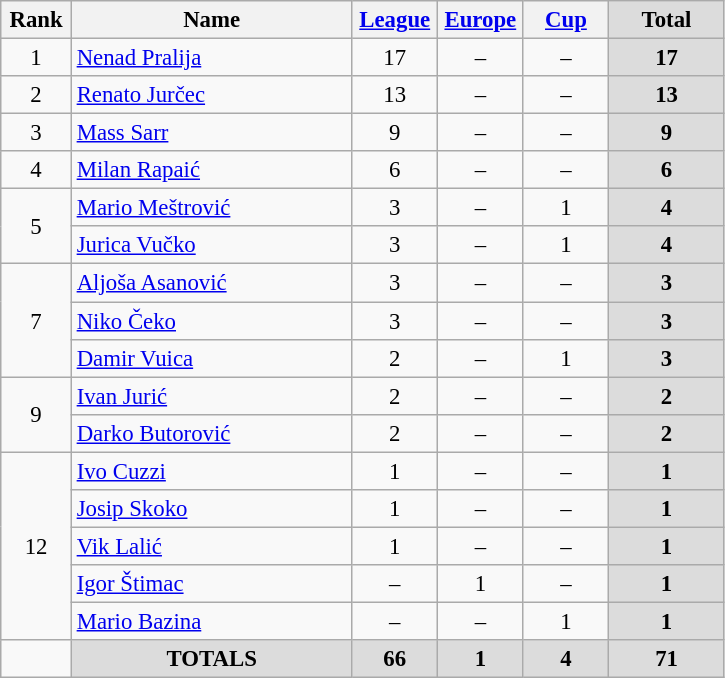<table class="wikitable" style="font-size: 95%; text-align: center;">
<tr>
<th width=40>Rank</th>
<th width=180>Name</th>
<th width=50><a href='#'>League</a></th>
<th width=50><a href='#'>Europe</a></th>
<th width=50><a href='#'>Cup</a></th>
<th width=70 style="background: #DCDCDC">Total</th>
</tr>
<tr>
<td rowspan=1>1</td>
<td style="text-align:left;"> <a href='#'>Nenad Pralija</a></td>
<td>17</td>
<td>–</td>
<td>–</td>
<th style="background: #DCDCDC">17</th>
</tr>
<tr>
<td rowspan=1>2</td>
<td style="text-align:left;"> <a href='#'>Renato Jurčec</a></td>
<td>13</td>
<td>–</td>
<td>–</td>
<th style="background: #DCDCDC">13</th>
</tr>
<tr>
<td rowspan=1>3</td>
<td style="text-align:left;"> <a href='#'>Mass Sarr</a></td>
<td>9</td>
<td>–</td>
<td>–</td>
<th style="background: #DCDCDC">9</th>
</tr>
<tr>
<td rowspan=1>4</td>
<td style="text-align:left;"> <a href='#'>Milan Rapaić</a></td>
<td>6</td>
<td>–</td>
<td>–</td>
<th style="background: #DCDCDC">6</th>
</tr>
<tr>
<td rowspan=2>5</td>
<td style="text-align:left;"> <a href='#'>Mario Meštrović</a></td>
<td>3</td>
<td>–</td>
<td>1</td>
<th style="background: #DCDCDC">4</th>
</tr>
<tr>
<td style="text-align:left;"> <a href='#'>Jurica Vučko</a></td>
<td>3</td>
<td>–</td>
<td>1</td>
<th style="background: #DCDCDC">4</th>
</tr>
<tr>
<td rowspan=3>7</td>
<td style="text-align:left;"> <a href='#'>Aljoša Asanović</a></td>
<td>3</td>
<td>–</td>
<td>–</td>
<th style="background: #DCDCDC">3</th>
</tr>
<tr>
<td style="text-align:left;"> <a href='#'>Niko Čeko</a></td>
<td>3</td>
<td>–</td>
<td>–</td>
<th style="background: #DCDCDC">3</th>
</tr>
<tr>
<td style="text-align:left;"> <a href='#'>Damir Vuica</a></td>
<td>2</td>
<td>–</td>
<td>1</td>
<th style="background: #DCDCDC">3</th>
</tr>
<tr>
<td rowspan=2>9</td>
<td style="text-align:left;"> <a href='#'>Ivan Jurić</a></td>
<td>2</td>
<td>–</td>
<td>–</td>
<th style="background: #DCDCDC">2</th>
</tr>
<tr>
<td style="text-align:left;"> <a href='#'>Darko Butorović</a></td>
<td>2</td>
<td>–</td>
<td>–</td>
<th style="background: #DCDCDC">2</th>
</tr>
<tr>
<td rowspan=5>12</td>
<td style="text-align:left;"> <a href='#'>Ivo Cuzzi</a></td>
<td>1</td>
<td>–</td>
<td>–</td>
<th style="background: #DCDCDC">1</th>
</tr>
<tr>
<td style="text-align:left;"> <a href='#'>Josip Skoko</a></td>
<td>1</td>
<td>–</td>
<td>–</td>
<th style="background: #DCDCDC">1</th>
</tr>
<tr>
<td style="text-align:left;"> <a href='#'>Vik Lalić</a></td>
<td>1</td>
<td>–</td>
<td>–</td>
<th style="background: #DCDCDC">1</th>
</tr>
<tr>
<td style="text-align:left;"> <a href='#'>Igor Štimac</a></td>
<td>–</td>
<td>1</td>
<td>–</td>
<th style="background: #DCDCDC">1</th>
</tr>
<tr>
<td style="text-align:left;"> <a href='#'>Mario Bazina</a></td>
<td>–</td>
<td>–</td>
<td>1</td>
<th style="background: #DCDCDC">1</th>
</tr>
<tr>
<td></td>
<th style="background: #DCDCDC">TOTALS</th>
<th style="background: #DCDCDC">66</th>
<th style="background: #DCDCDC">1</th>
<th style="background: #DCDCDC">4</th>
<th style="background: #DCDCDC">71</th>
</tr>
</table>
